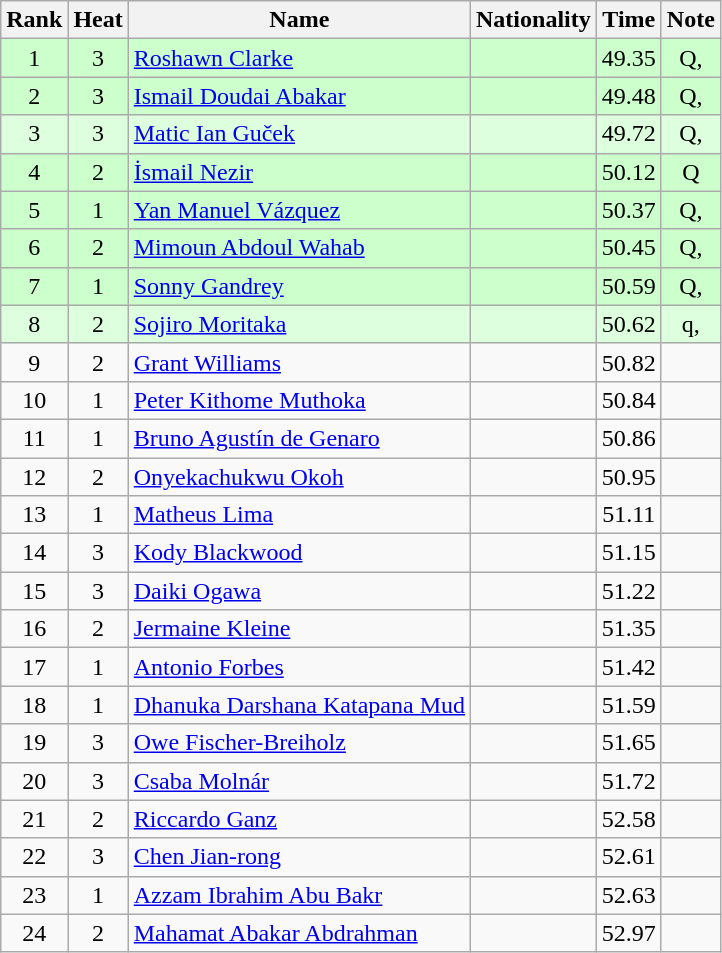<table class="wikitable sortable" style="text-align:center">
<tr>
<th>Rank</th>
<th>Heat</th>
<th>Name</th>
<th>Nationality</th>
<th>Time</th>
<th>Note</th>
</tr>
<tr bgcolor=ccffcc>
<td>1</td>
<td>3</td>
<td align=left><a href='#'>Roshawn Clarke</a></td>
<td align=left></td>
<td>49.35</td>
<td>Q, </td>
</tr>
<tr bgcolor=ccffcc>
<td>2</td>
<td>3</td>
<td align=left><a href='#'>Ismail Doudai Abakar</a></td>
<td align=left></td>
<td>49.48</td>
<td>Q, </td>
</tr>
<tr bgcolor=ddffdd>
<td>3</td>
<td>3</td>
<td align=left><a href='#'>Matic Ian Guček</a></td>
<td align=left></td>
<td>49.72</td>
<td>Q, </td>
</tr>
<tr bgcolor=ccffcc>
<td>4</td>
<td>2</td>
<td align=left><a href='#'>İsmail Nezir</a></td>
<td align=left></td>
<td>50.12</td>
<td>Q</td>
</tr>
<tr bgcolor=ccffcc>
<td>5</td>
<td>1</td>
<td align=left><a href='#'>Yan Manuel Vázquez</a></td>
<td align=left></td>
<td>50.37</td>
<td>Q, </td>
</tr>
<tr bgcolor=ccffcc>
<td>6</td>
<td>2</td>
<td align=left><a href='#'>Mimoun Abdoul Wahab</a></td>
<td align=left></td>
<td>50.45</td>
<td>Q, </td>
</tr>
<tr bgcolor=ccffcc>
<td>7</td>
<td>1</td>
<td align=left><a href='#'>Sonny Gandrey</a></td>
<td align=left></td>
<td>50.59</td>
<td>Q, </td>
</tr>
<tr bgcolor=ddffdd>
<td>8</td>
<td>2</td>
<td align=left><a href='#'>Sojiro Moritaka</a></td>
<td align=left></td>
<td>50.62</td>
<td>q, </td>
</tr>
<tr>
<td>9</td>
<td>2</td>
<td align=left><a href='#'>Grant Williams</a></td>
<td align=left></td>
<td>50.82</td>
<td></td>
</tr>
<tr>
<td>10</td>
<td>1</td>
<td align=left><a href='#'>Peter Kithome Muthoka</a></td>
<td align=left></td>
<td>50.84</td>
<td></td>
</tr>
<tr>
<td>11</td>
<td>1</td>
<td align=left><a href='#'>Bruno Agustín de Genaro</a></td>
<td align=left></td>
<td>50.86</td>
<td></td>
</tr>
<tr>
<td>12</td>
<td>2</td>
<td align=left><a href='#'>Onyekachukwu Okoh</a></td>
<td align=left></td>
<td>50.95</td>
<td></td>
</tr>
<tr>
<td>13</td>
<td>1</td>
<td align=left><a href='#'>Matheus Lima</a></td>
<td align=left></td>
<td>51.11</td>
<td></td>
</tr>
<tr>
<td>14</td>
<td>3</td>
<td align=left><a href='#'>Kody Blackwood</a></td>
<td align=left></td>
<td>51.15</td>
<td></td>
</tr>
<tr>
<td>15</td>
<td>3</td>
<td align=left><a href='#'>Daiki Ogawa</a></td>
<td align=left></td>
<td>51.22</td>
<td></td>
</tr>
<tr>
<td>16</td>
<td>2</td>
<td align=left><a href='#'>Jermaine Kleine</a></td>
<td align=left></td>
<td>51.35</td>
<td></td>
</tr>
<tr>
<td>17</td>
<td>1</td>
<td align=left><a href='#'>Antonio Forbes</a></td>
<td align=left></td>
<td>51.42</td>
<td></td>
</tr>
<tr>
<td>18</td>
<td>1</td>
<td align=left><a href='#'>Dhanuka Darshana Katapana Mud</a></td>
<td align=left></td>
<td>51.59</td>
<td></td>
</tr>
<tr>
<td>19</td>
<td>3</td>
<td align=left><a href='#'>Owe Fischer-Breiholz</a></td>
<td align=left></td>
<td>51.65</td>
<td></td>
</tr>
<tr>
<td>20</td>
<td>3</td>
<td align=left><a href='#'>Csaba Molnár</a></td>
<td align=left></td>
<td>51.72</td>
<td></td>
</tr>
<tr>
<td>21</td>
<td>2</td>
<td align=left><a href='#'>Riccardo Ganz</a></td>
<td align=left></td>
<td>52.58</td>
<td></td>
</tr>
<tr>
<td>22</td>
<td>3</td>
<td align=left><a href='#'>Chen Jian-rong</a></td>
<td align=left></td>
<td>52.61</td>
<td></td>
</tr>
<tr>
<td>23</td>
<td>1</td>
<td align=left><a href='#'>Azzam Ibrahim Abu Bakr</a></td>
<td align=left></td>
<td>52.63</td>
<td></td>
</tr>
<tr>
<td>24</td>
<td>2</td>
<td align=left><a href='#'>Mahamat Abakar Abdrahman</a></td>
<td align=left></td>
<td>52.97</td>
<td></td>
</tr>
</table>
